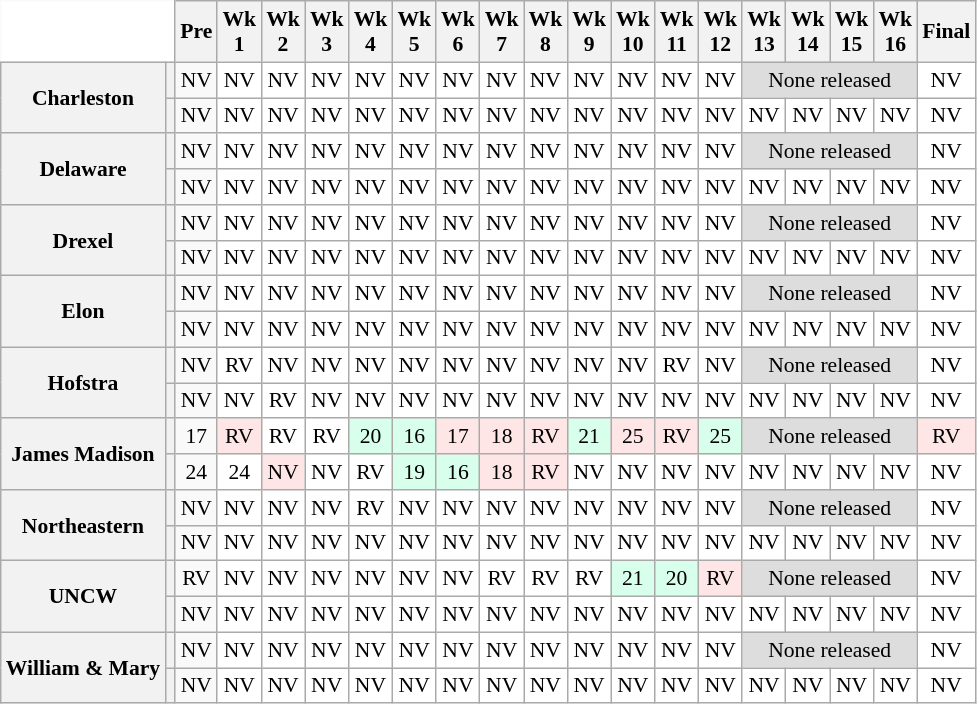<table class="wikitable" style="white-space:nowrap;font-size:90%;text-align:center;">
<tr>
<th colspan=2 style="background:white; border-top-style:hidden; border-left-style:hidden;"> </th>
<th>Pre</th>
<th>Wk<br> 1</th>
<th>Wk<br>2</th>
<th>Wk<br>3</th>
<th>Wk<br>4</th>
<th>Wk<br>5</th>
<th>Wk<br>6</th>
<th>Wk<br>7</th>
<th>Wk<br>8</th>
<th>Wk<br>9</th>
<th>Wk<br>10</th>
<th>Wk<br>11</th>
<th>Wk<br>12</th>
<th>Wk<br>13</th>
<th>Wk<br>14</th>
<th>Wk<br>15</th>
<th>Wk<br>16</th>
<th>Final</th>
</tr>
<tr>
<th rowspan=2 style=>Charleston</th>
<th></th>
<td>NV</td>
<td style="background:#FFF;">NV</td>
<td style="background:#FFF;">NV</td>
<td style="background:#FFF;">NV</td>
<td style="background:#FFF;">NV</td>
<td style="background:#FFF;">NV</td>
<td style="background:#FFF;">NV</td>
<td style="background:#FFF;">NV</td>
<td style="background:#FFF;">NV</td>
<td style="background:#FFF;">NV</td>
<td style="background:#FFF;">NV</td>
<td style="background:#FFF;">NV</td>
<td style="background:#FFF;">NV</td>
<td colspan="4" style="background:#DDD;">None released</td>
<td style="background:#FFF;">NV</td>
</tr>
<tr>
<th></th>
<td>NV</td>
<td style="background:#FFF;">NV</td>
<td style="background:#FFF;">NV</td>
<td style="background:#FFF;">NV</td>
<td style="background:#FFF;">NV</td>
<td style="background:#FFF;">NV</td>
<td style="background:#FFF;">NV</td>
<td style="background:#FFF;">NV</td>
<td style="background:#FFF;">NV</td>
<td style="background:#FFF;">NV</td>
<td style="background:#FFF;">NV</td>
<td style="background:#FFF;">NV</td>
<td style="background:#FFF;">NV</td>
<td style="background:#FFF;">NV</td>
<td style="background:#FFF;">NV</td>
<td style="background:#FFF;">NV</td>
<td style="background:#FFF;">NV</td>
<td style="background:#FFF;">NV</td>
</tr>
<tr>
<th rowspan=2 style=>Delaware</th>
<th></th>
<td>NV</td>
<td style="background:#FFF;">NV</td>
<td style="background:#FFF;">NV</td>
<td style="background:#FFF;">NV</td>
<td style="background:#FFF;">NV</td>
<td style="background:#FFF;">NV</td>
<td style="background:#FFF;">NV</td>
<td style="background:#FFF;">NV</td>
<td style="background:#FFF;">NV</td>
<td style="background:#FFF;">NV</td>
<td style="background:#FFF;">NV</td>
<td style="background:#FFF;">NV</td>
<td style="background:#FFF;">NV</td>
<td colspan="4" style="background:#DDD;">None released</td>
<td style="background:#FFF;">NV</td>
</tr>
<tr>
<th></th>
<td>NV</td>
<td style="background:#FFF;">NV</td>
<td style="background:#FFF;">NV</td>
<td style="background:#FFF;">NV</td>
<td style="background:#FFF;">NV</td>
<td style="background:#FFF;">NV</td>
<td style="background:#FFF;">NV</td>
<td style="background:#FFF;">NV</td>
<td style="background:#FFF;">NV</td>
<td style="background:#FFF;">NV</td>
<td style="background:#FFF;">NV</td>
<td style="background:#FFF;">NV</td>
<td style="background:#FFF;">NV</td>
<td style="background:#FFF;">NV</td>
<td style="background:#FFF;">NV</td>
<td style="background:#FFF;">NV</td>
<td style="background:#FFF;">NV</td>
<td style="background:#FFF;">NV</td>
</tr>
<tr>
<th rowspan=2 style=>Drexel</th>
<th></th>
<td>NV</td>
<td style="background:#FFF;">NV</td>
<td style="background:#FFF;">NV</td>
<td style="background:#FFF;">NV</td>
<td style="background:#FFF;">NV</td>
<td style="background:#FFF;">NV</td>
<td style="background:#FFF;">NV</td>
<td style="background:#FFF;">NV</td>
<td style="background:#FFF;">NV</td>
<td style="background:#FFF;">NV</td>
<td style="background:#FFF;">NV</td>
<td style="background:#FFF;">NV</td>
<td style="background:#FFF;">NV</td>
<td colspan="4" style="background:#DDD;">None released</td>
<td style="background:#FFF;">NV</td>
</tr>
<tr>
<th></th>
<td>NV</td>
<td style="background:#FFF;">NV</td>
<td style="background:#FFF;">NV</td>
<td style="background:#FFF;">NV</td>
<td style="background:#FFF;">NV</td>
<td style="background:#FFF;">NV</td>
<td style="background:#FFF;">NV</td>
<td style="background:#FFF;">NV</td>
<td style="background:#FFF;">NV</td>
<td style="background:#FFF;">NV</td>
<td style="background:#FFF;">NV</td>
<td style="background:#FFF;">NV</td>
<td style="background:#FFF;">NV</td>
<td style="background:#FFF;">NV</td>
<td style="background:#FFF;">NV</td>
<td style="background:#FFF;">NV</td>
<td style="background:#FFF;">NV</td>
<td style="background:#FFF;">NV</td>
</tr>
<tr>
<th rowspan=2 style=>Elon</th>
<th></th>
<td>NV</td>
<td style="background:#FFF;">NV</td>
<td style="background:#FFF;">NV</td>
<td style="background:#FFF;">NV</td>
<td style="background:#FFF;">NV</td>
<td style="background:#FFF;">NV</td>
<td style="background:#FFF;">NV</td>
<td style="background:#FFF;">NV</td>
<td style="background:#FFF;">NV</td>
<td style="background:#FFF;">NV</td>
<td style="background:#FFF;">NV</td>
<td style="background:#FFF;">NV</td>
<td style="background:#FFF;">NV</td>
<td colspan="4" style="background:#DDD;">None released</td>
<td style="background:#FFF;">NV</td>
</tr>
<tr>
<th></th>
<td>NV</td>
<td style="background:#FFF;">NV</td>
<td style="background:#FFF;">NV</td>
<td style="background:#FFF;">NV</td>
<td style="background:#FFF;">NV</td>
<td style="background:#FFF;">NV</td>
<td style="background:#FFF;">NV</td>
<td style="background:#FFF;">NV</td>
<td style="background:#FFF;">NV</td>
<td style="background:#FFF;">NV</td>
<td style="background:#FFF;">NV</td>
<td style="background:#FFF;">NV</td>
<td style="background:#FFF;">NV</td>
<td style="background:#FFF;">NV</td>
<td style="background:#FFF;">NV</td>
<td style="background:#FFF;">NV</td>
<td style="background:#FFF;">NV</td>
<td style="background:#FFF;">NV</td>
</tr>
<tr>
<th rowspan=2 style=>Hofstra</th>
<th></th>
<td>NV</td>
<td style="background:#FFF;">RV</td>
<td style="background:#FFF;">NV</td>
<td style="background:#FFF;">NV</td>
<td style="background:#FFF;">NV</td>
<td style="background:#FFF;">NV</td>
<td style="background:#FFF;">NV</td>
<td style="background:#FFF;">NV</td>
<td style="background:#FFF;">NV</td>
<td style="background:#FFF;">NV</td>
<td style="background:#FFF;">NV</td>
<td style="background:#FFF;">RV</td>
<td style="background:#FFF;">NV</td>
<td colspan="4" style="background:#DDD;">None released</td>
<td style="background:#FFF;">NV</td>
</tr>
<tr>
<th></th>
<td>NV</td>
<td style="background:#FFF;">NV</td>
<td style="background:#FFF;">RV</td>
<td style="background:#FFF;">NV</td>
<td style="background:#FFF;">NV</td>
<td style="background:#FFF;">NV</td>
<td style="background:#FFF;">NV</td>
<td style="background:#FFF;">NV</td>
<td style="background:#FFF;">NV</td>
<td style="background:#FFF;">NV</td>
<td style="background:#FFF;">NV</td>
<td style="background:#FFF;">NV</td>
<td style="background:#FFF;">NV</td>
<td style="background:#FFF;">NV</td>
<td style="background:#FFF;">NV</td>
<td style="background:#FFF;">NV</td>
<td style="background:#FFF;">NV</td>
<td style="background:#FFF;">NV</td>
</tr>
<tr>
<th rowspan=2 style=>James Madison</th>
<th></th>
<td>17</td>
<td style="background:#ffe6e6;">RV</td>
<td style="background:#FFF;">RV</td>
<td style="background:#FFF;">RV</td>
<td style="background:#d8ffeb;">20</td>
<td style="background:#d8ffeb;">16</td>
<td style="background:#ffe6e6;">17</td>
<td style="background:#ffe6e6;">18</td>
<td style="background:#ffe6e6;">RV</td>
<td style="background:#d8ffeb;">21</td>
<td style="background:#ffe6e6;">25</td>
<td style="background:#ffe6e6;">RV</td>
<td style="background:#d8ffeb;">25</td>
<td colspan="4" style="background:#DDD;">None released</td>
<td style="background:#ffe6e6;">RV</td>
</tr>
<tr>
<th></th>
<td>24</td>
<td style="background:#FFF;">24</td>
<td style="background:#ffe6e6;">NV</td>
<td style="background:#FFF;">NV</td>
<td style="background:#FFF;">RV</td>
<td style="background:#d8ffeb;">19</td>
<td style="background:#d8ffeb;">16</td>
<td style="background:#ffe6e6;">18</td>
<td style="background:#ffe6e6;">RV</td>
<td style="background:#FFF;">NV</td>
<td style="background:#FFF;">NV</td>
<td style="background:#FFF;">NV</td>
<td style="background:#FFF;">NV</td>
<td style="background:#FFF;">NV</td>
<td style="background:#FFF;">NV</td>
<td style="background:#FFF;">NV</td>
<td style="background:#FFF;">NV</td>
<td style="background:#FFF;">NV</td>
</tr>
<tr>
<th rowspan=2 style=>Northeastern</th>
<th></th>
<td>NV</td>
<td style="background:#FFF;">NV</td>
<td style="background:#FFF;">NV</td>
<td style="background:#FFF;">NV</td>
<td style="background:#FFF;">RV</td>
<td style="background:#FFF;">NV</td>
<td style="background:#FFF;">NV</td>
<td style="background:#FFF;">NV</td>
<td style="background:#FFF;">NV</td>
<td style="background:#FFF;">NV</td>
<td style="background:#FFF;">NV</td>
<td style="background:#FFF;">NV</td>
<td style="background:#FFF;">NV</td>
<td colspan="4" style="background:#DDD;">None released</td>
<td style="background:#FFF;">NV</td>
</tr>
<tr>
<th></th>
<td>NV</td>
<td style="background:#FFF;">NV</td>
<td style="background:#FFF;">NV</td>
<td style="background:#FFF;">NV</td>
<td style="background:#FFF;">NV</td>
<td style="background:#FFF;">NV</td>
<td style="background:#FFF;">NV</td>
<td style="background:#FFF;">NV</td>
<td style="background:#FFF;">NV</td>
<td style="background:#FFF;">NV</td>
<td style="background:#FFF;">NV</td>
<td style="background:#FFF;">NV</td>
<td style="background:#FFF;">NV</td>
<td style="background:#FFF;">NV</td>
<td style="background:#FFF;">NV</td>
<td style="background:#FFF;">NV</td>
<td style="background:#FFF;">NV</td>
<td style="background:#FFF;">NV</td>
</tr>
<tr>
<th rowspan=2 style=>UNCW</th>
<th></th>
<td>RV</td>
<td style="background:#FFF;">NV</td>
<td style="background:#FFF;">NV</td>
<td style="background:#FFF;">NV</td>
<td style="background:#FFF;">NV</td>
<td style="background:#FFF;">NV</td>
<td style="background:#FFF;">NV</td>
<td style="background:#FFF;">RV</td>
<td style="background:#FFF;">RV</td>
<td style="background:#FFF;">RV</td>
<td style="background:#d8ffeb;">21</td>
<td style="background:#d8ffeb;">20</td>
<td style="background:#ffe6e6;">RV</td>
<td colspan="4" style="background:#DDD;">None released</td>
<td style="background:#FFF;">NV</td>
</tr>
<tr>
<th></th>
<td>NV</td>
<td style="background:#FFF;">NV</td>
<td style="background:#FFF;">NV</td>
<td style="background:#FFF;">NV</td>
<td style="background:#FFF;">NV</td>
<td style="background:#FFF;">NV</td>
<td style="background:#FFF;">NV</td>
<td style="background:#FFF;">NV</td>
<td style="background:#FFF;">NV</td>
<td style="background:#FFF;">NV</td>
<td style="background:#FFF;">NV</td>
<td style="background:#FFF;">NV</td>
<td style="background:#FFF;">NV</td>
<td style="background:#FFF;">NV</td>
<td style="background:#FFF;">NV</td>
<td style="background:#FFF;">NV</td>
<td style="background:#FFF;">NV</td>
<td style="background:#FFF;">NV</td>
</tr>
<tr>
<th rowspan=2 style=>William & Mary</th>
<th></th>
<td>NV</td>
<td style="background:#FFF;">NV</td>
<td style="background:#FFF;">NV</td>
<td style="background:#FFF;">NV</td>
<td style="background:#FFF;">NV</td>
<td style="background:#FFF;">NV</td>
<td style="background:#FFF;">NV</td>
<td style="background:#FFF;">NV</td>
<td style="background:#FFF;">NV</td>
<td style="background:#FFF;">NV</td>
<td style="background:#FFF;">NV</td>
<td style="background:#FFF;">NV</td>
<td style="background:#FFF;">NV</td>
<td colspan="4" style="background:#DDD;">None released</td>
<td style="background:#FFF;">NV</td>
</tr>
<tr>
<th></th>
<td>NV</td>
<td style="background:#FFF;">NV</td>
<td style="background:#FFF;">NV</td>
<td style="background:#FFF;">NV</td>
<td style="background:#FFF;">NV</td>
<td style="background:#FFF;">NV</td>
<td style="background:#FFF;">NV</td>
<td style="background:#FFF;">NV</td>
<td style="background:#FFF;">NV</td>
<td style="background:#FFF;">NV</td>
<td style="background:#FFF;">NV</td>
<td style="background:#FFF;">NV</td>
<td style="background:#FFF;">NV</td>
<td style="background:#FFF;">NV</td>
<td style="background:#FFF;">NV</td>
<td style="background:#FFF;">NV</td>
<td style="background:#FFF;">NV</td>
<td style="background:#FFF;">NV</td>
</tr>
</table>
